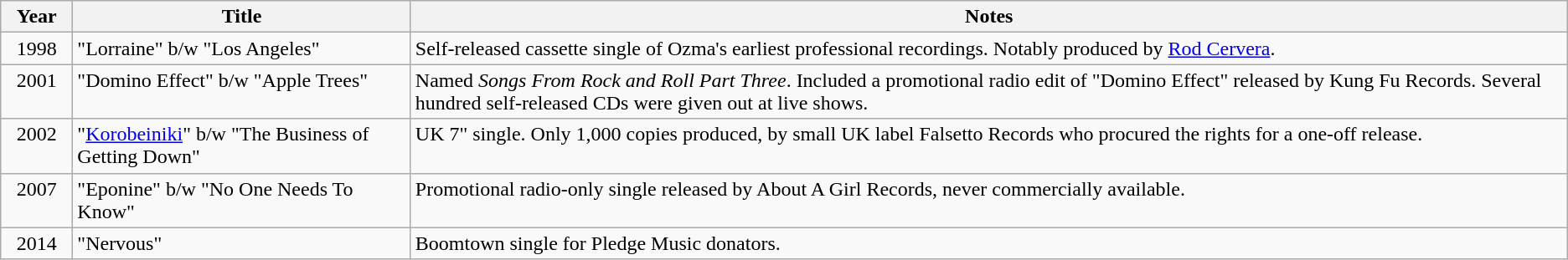<table class="wikitable">
<tr>
<th align="center" valign="top" width="50">Year</th>
<th align="left" valign="top">Title</th>
<th align="left" valign="top">Notes</th>
</tr>
<tr>
<td align="center" valign="top">1998</td>
<td align="left" valign="top">"Lorraine" b/w "Los Angeles"</td>
<td align="left" valign="top">Self-released cassette single of Ozma's earliest professional recordings. Notably produced by <a href='#'>Rod Cervera</a>.</td>
</tr>
<tr>
<td align="center" valign="top">2001</td>
<td align="left" valign="top">"Domino Effect" b/w "Apple Trees"</td>
<td align="left" valign="top">Named <em>Songs From Rock and Roll Part Three</em>. Included a promotional radio edit of "Domino Effect" released by Kung Fu Records. Several hundred self-released CDs were given out at live shows.</td>
</tr>
<tr>
<td align="center" valign="top">2002</td>
<td align="left" valign="top">"<a href='#'>Korobeiniki</a>" b/w "The Business of Getting Down"</td>
<td align="left" valign="top">UK 7" single. Only 1,000 copies produced, by small UK label Falsetto Records who procured the rights for a one-off release.</td>
</tr>
<tr>
<td align="center" valign="top">2007</td>
<td align="left" valign="top">"Eponine" b/w "No One Needs To Know"</td>
<td align="left" valign="top">Promotional radio-only single released by About A Girl Records, never commercially available.</td>
</tr>
<tr>
<td align="center" valign="top">2014</td>
<td align="left" valign="top">"Nervous"</td>
<td align="left" valign="top">Boomtown single for Pledge Music donators.</td>
</tr>
</table>
